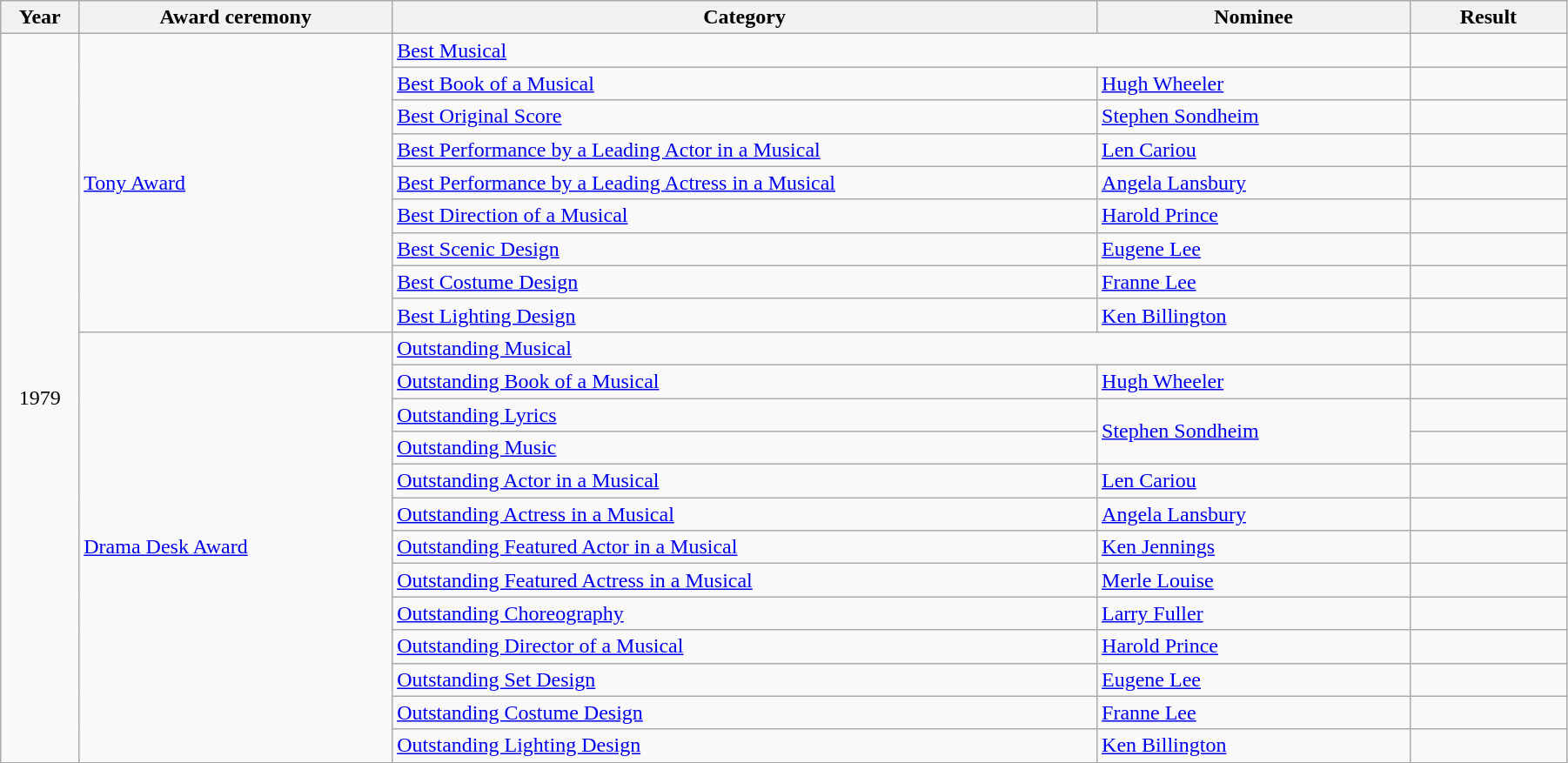<table class="wikitable" width="95%">
<tr>
<th width="5%">Year</th>
<th width="20%">Award ceremony</th>
<th width="45%">Category</th>
<th width="20%">Nominee</th>
<th width="10%">Result</th>
</tr>
<tr>
<td rowspan="22" align="center">1979</td>
<td rowspan="9"><a href='#'>Tony Award</a></td>
<td colspan="2"><a href='#'>Best Musical</a></td>
<td></td>
</tr>
<tr>
<td><a href='#'>Best Book of a Musical</a></td>
<td><a href='#'>Hugh Wheeler</a></td>
<td></td>
</tr>
<tr>
<td><a href='#'>Best Original Score</a></td>
<td><a href='#'>Stephen Sondheim</a></td>
<td></td>
</tr>
<tr>
<td><a href='#'>Best Performance by a Leading Actor in a Musical</a></td>
<td><a href='#'>Len Cariou</a></td>
<td></td>
</tr>
<tr>
<td><a href='#'>Best Performance by a Leading Actress in a Musical</a></td>
<td><a href='#'>Angela Lansbury</a></td>
<td></td>
</tr>
<tr>
<td><a href='#'>Best Direction of a Musical</a></td>
<td><a href='#'>Harold Prince</a></td>
<td></td>
</tr>
<tr>
<td><a href='#'>Best Scenic Design</a></td>
<td><a href='#'>Eugene Lee</a></td>
<td></td>
</tr>
<tr>
<td><a href='#'>Best Costume Design</a></td>
<td><a href='#'>Franne Lee</a></td>
<td></td>
</tr>
<tr>
<td><a href='#'>Best Lighting Design</a></td>
<td><a href='#'>Ken Billington</a></td>
<td></td>
</tr>
<tr>
<td rowspan="13"><a href='#'>Drama Desk Award</a></td>
<td colspan="2"><a href='#'>Outstanding Musical</a></td>
<td></td>
</tr>
<tr>
<td><a href='#'>Outstanding Book of a Musical</a></td>
<td><a href='#'>Hugh Wheeler</a></td>
<td></td>
</tr>
<tr>
<td><a href='#'>Outstanding Lyrics</a></td>
<td rowspan="2"><a href='#'>Stephen Sondheim</a></td>
<td></td>
</tr>
<tr>
<td><a href='#'>Outstanding Music</a></td>
<td></td>
</tr>
<tr>
<td><a href='#'>Outstanding Actor in a Musical</a></td>
<td><a href='#'>Len Cariou</a></td>
<td></td>
</tr>
<tr>
<td><a href='#'>Outstanding Actress in a Musical</a></td>
<td><a href='#'>Angela Lansbury</a></td>
<td></td>
</tr>
<tr>
<td><a href='#'>Outstanding Featured Actor in a Musical</a></td>
<td><a href='#'>Ken Jennings</a></td>
<td></td>
</tr>
<tr>
<td><a href='#'>Outstanding Featured Actress in a Musical</a></td>
<td><a href='#'>Merle Louise</a></td>
<td></td>
</tr>
<tr>
<td><a href='#'>Outstanding Choreography</a></td>
<td><a href='#'>Larry Fuller</a></td>
<td></td>
</tr>
<tr>
<td><a href='#'>Outstanding Director of a Musical</a></td>
<td><a href='#'>Harold Prince</a></td>
<td></td>
</tr>
<tr>
<td><a href='#'>Outstanding Set Design</a></td>
<td><a href='#'>Eugene Lee</a></td>
<td></td>
</tr>
<tr>
<td><a href='#'>Outstanding Costume Design</a></td>
<td><a href='#'>Franne Lee</a></td>
<td></td>
</tr>
<tr>
<td><a href='#'>Outstanding Lighting Design</a></td>
<td><a href='#'>Ken Billington</a></td>
<td></td>
</tr>
</table>
